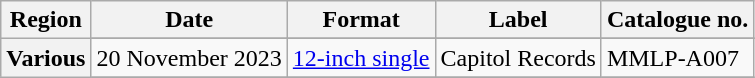<table class="wikitable plainrowheaders">
<tr>
<th>Region</th>
<th>Date</th>
<th>Format</th>
<th>Label</th>
<th>Catalogue no.</th>
</tr>
<tr>
<th scope="row" rowspan="3">Various</th>
</tr>
<tr>
<td rowspan="1">20 November 2023</td>
<td><a href='#'>12-inch single</a></td>
<td>Capitol Records</td>
<td>MMLP-A007</td>
</tr>
<tr>
</tr>
</table>
